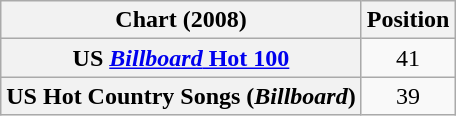<table class="wikitable plainrowheaders" style="text-align:center;">
<tr>
<th>Chart (2008)</th>
<th>Position</th>
</tr>
<tr>
<th scope="row">US <a href='#'><em>Billboard</em> Hot 100</a></th>
<td>41</td>
</tr>
<tr>
<th scope="row">US Hot Country Songs (<em>Billboard</em>)</th>
<td>39</td>
</tr>
</table>
